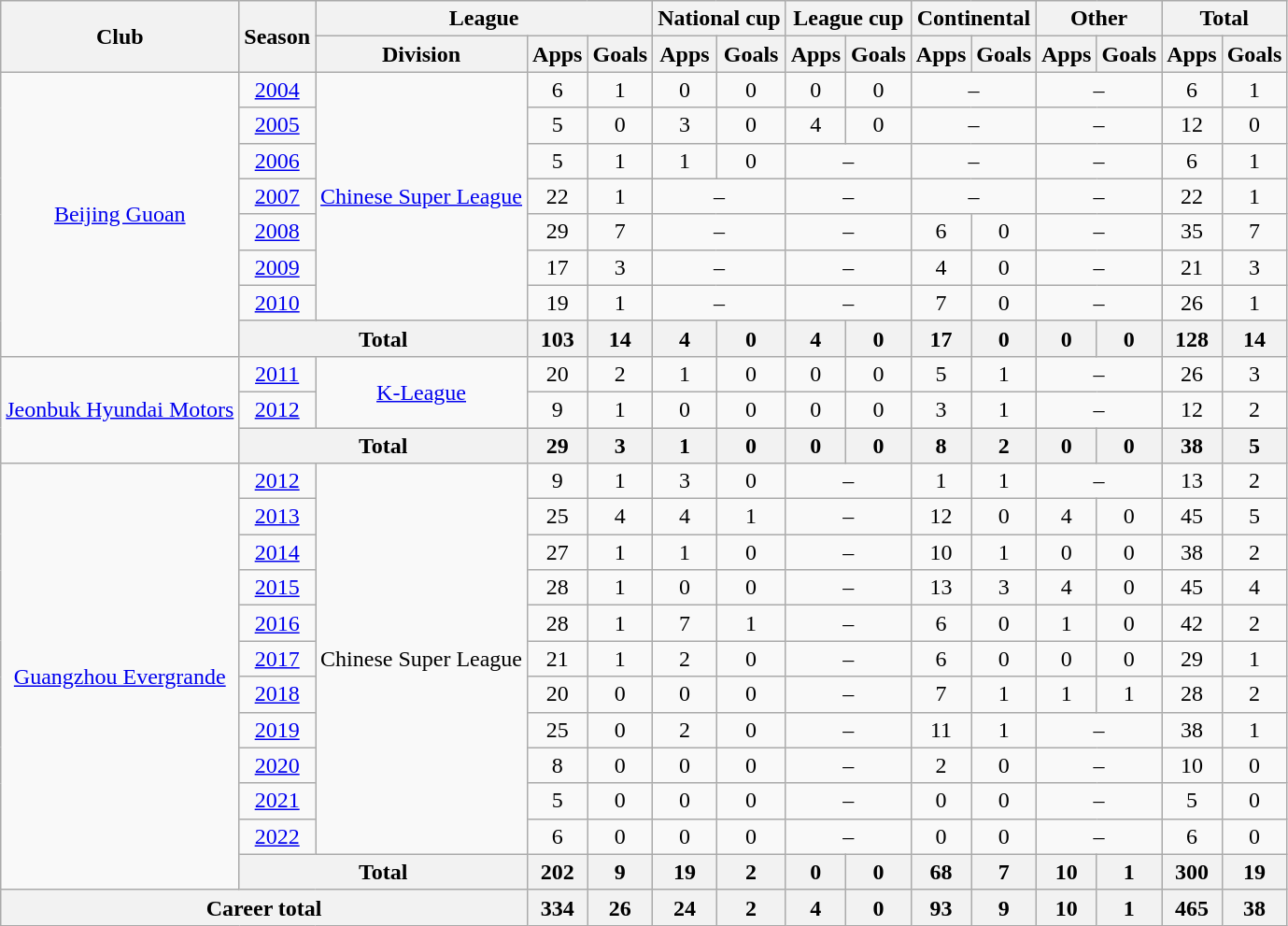<table class="wikitable" style="text-align: center">
<tr>
<th rowspan="2">Club</th>
<th rowspan="2">Season</th>
<th colspan="3">League</th>
<th colspan="2">National cup</th>
<th colspan="2">League cup</th>
<th colspan="2">Continental</th>
<th colspan="2">Other</th>
<th colspan="2">Total</th>
</tr>
<tr>
<th>Division</th>
<th>Apps</th>
<th>Goals</th>
<th>Apps</th>
<th>Goals</th>
<th>Apps</th>
<th>Goals</th>
<th>Apps</th>
<th>Goals</th>
<th>Apps</th>
<th>Goals</th>
<th>Apps</th>
<th>Goals</th>
</tr>
<tr>
<td rowspan="8"><a href='#'>Beijing Guoan</a></td>
<td><a href='#'>2004</a></td>
<td rowspan="7"><a href='#'>Chinese Super League</a></td>
<td>6</td>
<td>1</td>
<td>0</td>
<td>0</td>
<td>0</td>
<td>0</td>
<td colspan="2">–</td>
<td colspan="2">–</td>
<td>6</td>
<td>1</td>
</tr>
<tr>
<td><a href='#'>2005</a></td>
<td>5</td>
<td>0</td>
<td>3</td>
<td>0</td>
<td>4</td>
<td>0</td>
<td colspan="2">–</td>
<td colspan="2">–</td>
<td>12</td>
<td>0</td>
</tr>
<tr>
<td><a href='#'>2006</a></td>
<td>5</td>
<td>1</td>
<td>1</td>
<td>0</td>
<td colspan="2">–</td>
<td colspan="2">–</td>
<td colspan="2">–</td>
<td>6</td>
<td>1</td>
</tr>
<tr>
<td><a href='#'>2007</a></td>
<td>22</td>
<td>1</td>
<td colspan="2">–</td>
<td colspan="2">–</td>
<td colspan="2">–</td>
<td colspan="2">–</td>
<td>22</td>
<td>1</td>
</tr>
<tr>
<td><a href='#'>2008</a></td>
<td>29</td>
<td>7</td>
<td colspan="2">–</td>
<td colspan="2">–</td>
<td>6</td>
<td>0</td>
<td colspan="2">–</td>
<td>35</td>
<td>7</td>
</tr>
<tr>
<td><a href='#'>2009</a></td>
<td>17</td>
<td>3</td>
<td colspan="2">–</td>
<td colspan="2">–</td>
<td>4</td>
<td>0</td>
<td colspan="2">–</td>
<td>21</td>
<td>3</td>
</tr>
<tr>
<td><a href='#'>2010</a></td>
<td>19</td>
<td>1</td>
<td colspan="2">–</td>
<td colspan="2">–</td>
<td>7</td>
<td>0</td>
<td colspan="2">–</td>
<td>26</td>
<td>1</td>
</tr>
<tr>
<th colspan="2">Total</th>
<th>103</th>
<th>14</th>
<th>4</th>
<th>0</th>
<th>4</th>
<th>0</th>
<th>17</th>
<th>0</th>
<th>0</th>
<th>0</th>
<th>128</th>
<th>14</th>
</tr>
<tr>
<td rowspan="3"><a href='#'>Jeonbuk Hyundai Motors</a></td>
<td><a href='#'>2011</a></td>
<td rowspan="2"><a href='#'>K-League</a></td>
<td>20</td>
<td>2</td>
<td>1</td>
<td>0</td>
<td>0</td>
<td>0</td>
<td>5</td>
<td>1</td>
<td colspan="2">–</td>
<td>26</td>
<td>3</td>
</tr>
<tr>
<td><a href='#'>2012</a></td>
<td>9</td>
<td>1</td>
<td>0</td>
<td>0</td>
<td>0</td>
<td>0</td>
<td>3</td>
<td>1</td>
<td colspan="2">–</td>
<td>12</td>
<td>2</td>
</tr>
<tr>
<th colspan="2">Total</th>
<th>29</th>
<th>3</th>
<th>1</th>
<th>0</th>
<th>0</th>
<th>0</th>
<th>8</th>
<th>2</th>
<th>0</th>
<th>0</th>
<th>38</th>
<th>5</th>
</tr>
<tr>
<td rowspan="12"><a href='#'>Guangzhou Evergrande</a></td>
<td><a href='#'>2012</a></td>
<td rowspan="11">Chinese Super League</td>
<td>9</td>
<td>1</td>
<td>3</td>
<td>0</td>
<td colspan="2">–</td>
<td>1</td>
<td>1</td>
<td colspan="2">–</td>
<td>13</td>
<td>2</td>
</tr>
<tr>
<td><a href='#'>2013</a></td>
<td>25</td>
<td>4</td>
<td>4</td>
<td>1</td>
<td colspan="2">–</td>
<td>12</td>
<td>0</td>
<td>4</td>
<td>0</td>
<td>45</td>
<td>5</td>
</tr>
<tr>
<td><a href='#'>2014</a></td>
<td>27</td>
<td>1</td>
<td>1</td>
<td>0</td>
<td colspan="2">–</td>
<td>10</td>
<td>1</td>
<td>0</td>
<td>0</td>
<td>38</td>
<td>2</td>
</tr>
<tr>
<td><a href='#'>2015</a></td>
<td>28</td>
<td>1</td>
<td>0</td>
<td>0</td>
<td colspan="2">–</td>
<td>13</td>
<td>3</td>
<td>4</td>
<td>0</td>
<td>45</td>
<td>4</td>
</tr>
<tr>
<td><a href='#'>2016</a></td>
<td>28</td>
<td>1</td>
<td>7</td>
<td>1</td>
<td colspan="2">–</td>
<td>6</td>
<td>0</td>
<td>1</td>
<td>0</td>
<td>42</td>
<td>2</td>
</tr>
<tr>
<td><a href='#'>2017</a></td>
<td>21</td>
<td>1</td>
<td>2</td>
<td>0</td>
<td colspan="2">–</td>
<td>6</td>
<td>0</td>
<td>0</td>
<td>0</td>
<td>29</td>
<td>1</td>
</tr>
<tr>
<td><a href='#'>2018</a></td>
<td>20</td>
<td>0</td>
<td>0</td>
<td>0</td>
<td colspan="2">–</td>
<td>7</td>
<td>1</td>
<td>1</td>
<td>1</td>
<td>28</td>
<td>2</td>
</tr>
<tr>
<td><a href='#'>2019</a></td>
<td>25</td>
<td>0</td>
<td>2</td>
<td>0</td>
<td colspan="2">–</td>
<td>11</td>
<td>1</td>
<td colspan="2">–</td>
<td>38</td>
<td>1</td>
</tr>
<tr>
<td><a href='#'>2020</a></td>
<td>8</td>
<td>0</td>
<td>0</td>
<td>0</td>
<td colspan="2">–</td>
<td>2</td>
<td>0</td>
<td colspan="2">–</td>
<td>10</td>
<td>0</td>
</tr>
<tr>
<td><a href='#'>2021</a></td>
<td>5</td>
<td>0</td>
<td>0</td>
<td>0</td>
<td colspan="2">–</td>
<td>0</td>
<td>0</td>
<td colspan="2">–</td>
<td>5</td>
<td>0</td>
</tr>
<tr>
<td><a href='#'>2022</a></td>
<td>6</td>
<td>0</td>
<td>0</td>
<td>0</td>
<td colspan="2">–</td>
<td>0</td>
<td>0</td>
<td colspan="2">–</td>
<td>6</td>
<td>0</td>
</tr>
<tr>
<th colspan="2">Total</th>
<th>202</th>
<th>9</th>
<th>19</th>
<th>2</th>
<th>0</th>
<th>0</th>
<th>68</th>
<th>7</th>
<th>10</th>
<th>1</th>
<th>300</th>
<th>19</th>
</tr>
<tr>
<th colspan="3">Career total</th>
<th>334</th>
<th>26</th>
<th>24</th>
<th>2</th>
<th>4</th>
<th>0</th>
<th>93</th>
<th>9</th>
<th>10</th>
<th>1</th>
<th>465</th>
<th>38</th>
</tr>
</table>
